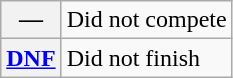<table class="wikitable">
<tr>
<th scope="row">—</th>
<td>Did not compete</td>
</tr>
<tr>
<th scope="row"><a href='#'>DNF</a></th>
<td>Did not finish</td>
</tr>
</table>
